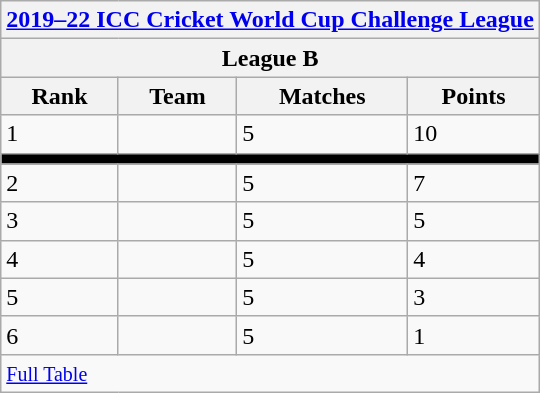<table class="wikitable" style="white-space: nowrap;" style="text-align:center">
<tr>
<th colspan="4"><a href='#'>2019–22 ICC Cricket World Cup Challenge League</a></th>
</tr>
<tr>
<th colspan="4">League B</th>
</tr>
<tr>
<th>Rank</th>
<th>Team</th>
<th>Matches</th>
<th>Points</th>
</tr>
<tr>
<td>1</td>
<td style="text-align:left"></td>
<td>5</td>
<td>10</td>
</tr>
<tr>
<td colspan="4" style="background-color:#000"></td>
</tr>
<tr>
<td>2</td>
<td style="text-align:left"></td>
<td>5</td>
<td>7</td>
</tr>
<tr>
<td>3</td>
<td style="text-align:left"></td>
<td>5</td>
<td>5</td>
</tr>
<tr>
<td>4</td>
<td style="text-align:left"></td>
<td>5</td>
<td>4</td>
</tr>
<tr>
<td>5</td>
<td style="text-align:left"></td>
<td>5</td>
<td>3</td>
</tr>
<tr>
<td>6</td>
<td style="text-align:left"></td>
<td>5</td>
<td>1</td>
</tr>
<tr>
<td colspan="4"><small><a href='#'>Full Table</a></small></td>
</tr>
</table>
